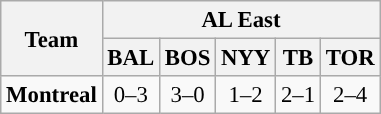<table class="wikitable" style="text-align:center; font-size: 95%;">
<tr>
<th rowspan=2>Team</th>
<th colspan=5>AL East</th>
</tr>
<tr>
<th><strong>BAL</strong></th>
<th><strong>BOS</strong></th>
<th><strong>NYY</strong></th>
<th><strong>TB</strong></th>
<th><strong>TOR</strong></th>
</tr>
<tr>
<td><strong>Montreal</strong></td>
<td>0–3</td>
<td>3–0</td>
<td>1–2</td>
<td>2–1</td>
<td>2–4</td>
</tr>
</table>
